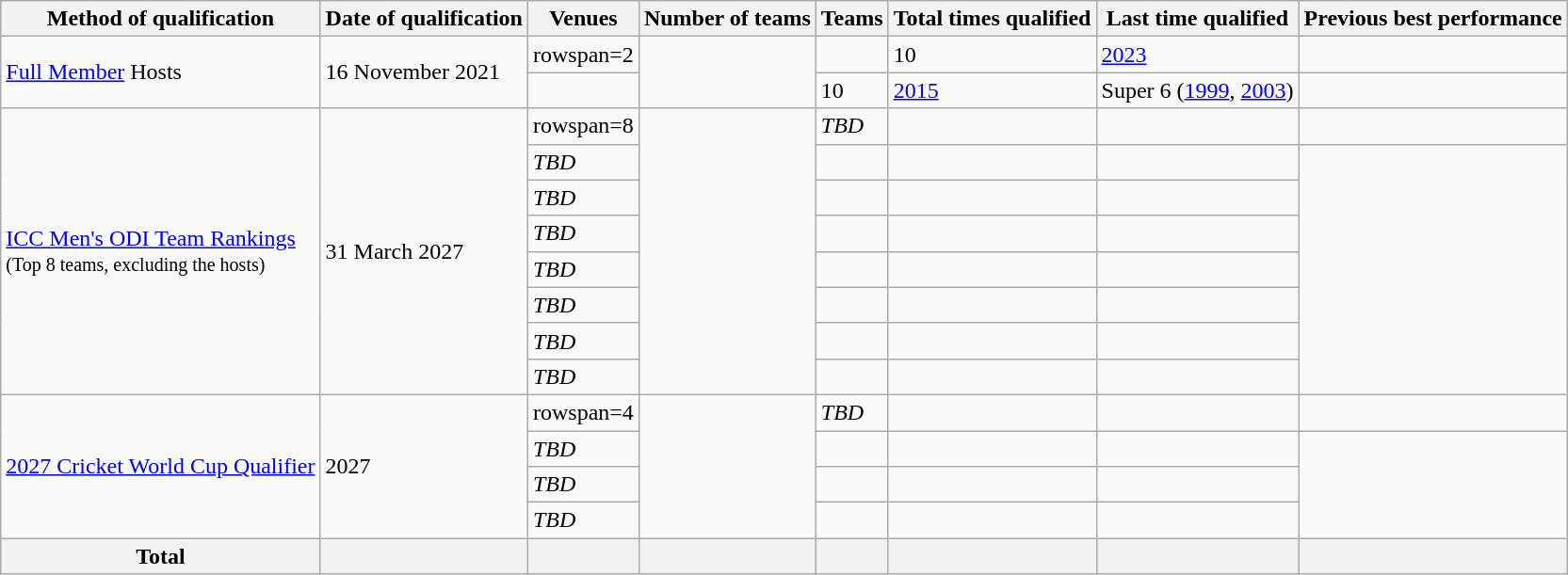<table class="wikitable sortable">
<tr>
<th scope="col">Method of qualification</th>
<th>Date of qualification</th>
<th>Venues</th>
<th>Number of teams</th>
<th>Teams</th>
<th>Total times qualified</th>
<th>Last time qualified</th>
<th>Previous best performance</th>
</tr>
<tr>
<td rowspan=2><a href='#'>Full Member</a> Hosts</td>
<td rowspan=2>16 November 2021</td>
<td>rowspan=2 </td>
<td rowspan=2></td>
<td></td>
<td>10</td>
<td><a href='#'>2023</a></td>
<td></td>
</tr>
<tr>
<td></td>
<td>10</td>
<td><a href='#'>2015</a></td>
<td>Super 6 (<a href='#'>1999</a>, <a href='#'>2003</a>)</td>
</tr>
<tr>
<td rowspan=8><a href='#'>ICC Men's ODI Team Rankings</a><br><small>(Top 8 teams, excluding the hosts)</small></td>
<td rowspan=8>31 March 2027</td>
<td>rowspan=8 </td>
<td rowspan=8></td>
<td> <em>TBD</em></td>
<td></td>
<td></td>
<td></td>
</tr>
<tr>
<td> <em>TBD</em></td>
<td></td>
<td></td>
<td></td>
</tr>
<tr>
<td> <em>TBD</em></td>
<td></td>
<td></td>
<td></td>
</tr>
<tr>
<td> <em>TBD</em></td>
<td></td>
<td></td>
<td></td>
</tr>
<tr>
<td> <em>TBD</em></td>
<td></td>
<td></td>
<td></td>
</tr>
<tr>
<td> <em>TBD</em></td>
<td></td>
<td></td>
<td></td>
</tr>
<tr>
<td> <em>TBD</em></td>
<td></td>
<td></td>
<td></td>
</tr>
<tr>
<td> <em>TBD</em></td>
<td></td>
<td></td>
<td></td>
</tr>
<tr>
<td rowspan=4><a href='#'>2027 Cricket World Cup Qualifier</a></td>
<td rowspan=4>2027</td>
<td>rowspan=4 </td>
<td rowspan=4></td>
<td> <em>TBD</em></td>
<td></td>
<td></td>
<td></td>
</tr>
<tr>
<td> <em>TBD</em></td>
<td></td>
<td></td>
<td></td>
</tr>
<tr>
<td> <em>TBD</em></td>
<td></td>
<td></td>
<td></td>
</tr>
<tr>
<td> <em>TBD</em></td>
<td></td>
<td></td>
<td></td>
</tr>
<tr>
<th>Total</th>
<th></th>
<th></th>
<th></th>
<th></th>
<th></th>
<th></th>
<th></th>
</tr>
</table>
